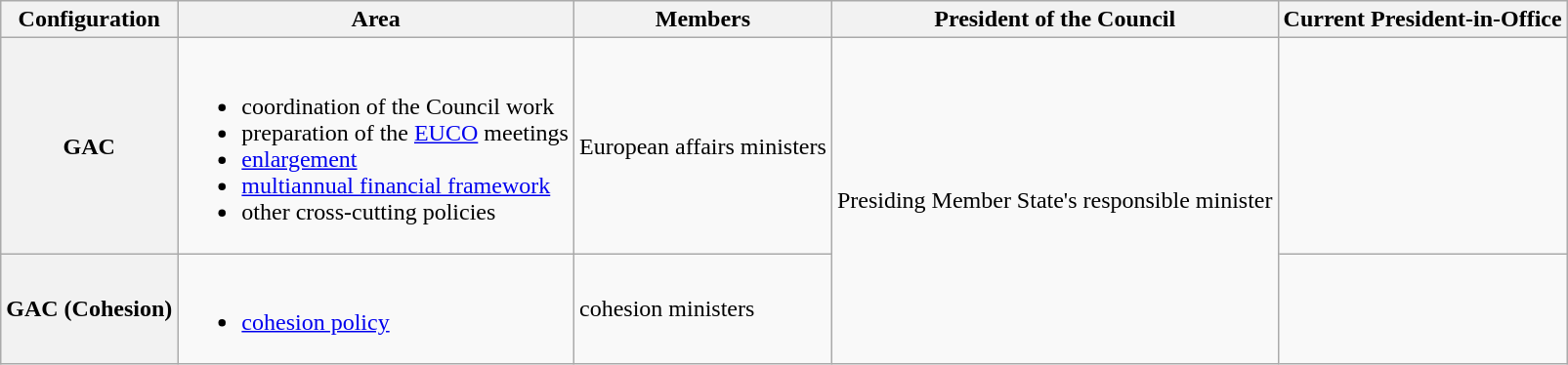<table class="wikitable">
<tr>
<th>Configuration</th>
<th>Area</th>
<th>Members</th>
<th>President of the Council</th>
<th>Current President-in-Office</th>
</tr>
<tr>
<th>GAC</th>
<td><br><ul><li>coordination of the Council work</li><li>preparation of the <a href='#'>EUCO</a> meetings</li><li><a href='#'>enlargement</a></li><li><a href='#'>multiannual financial framework</a></li><li>other cross-cutting policies</li></ul></td>
<td>European affairs ministers</td>
<td rowspan="2">Presiding Member State's responsible minister</td>
<td></td>
</tr>
<tr>
<th>GAC (Cohesion)</th>
<td><br><ul><li><a href='#'>cohesion policy</a></li></ul></td>
<td>cohesion ministers</td>
<td></td>
</tr>
</table>
